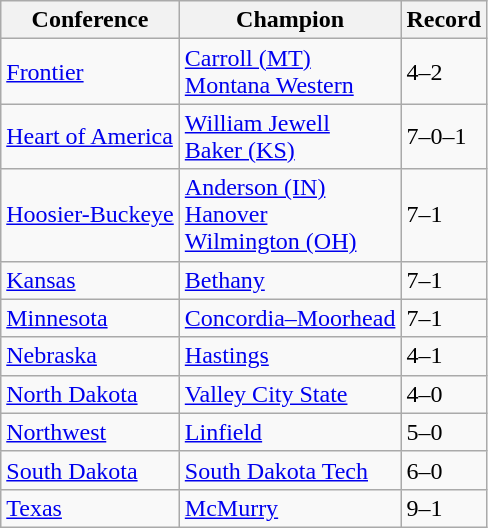<table class="wikitable">
<tr>
<th>Conference</th>
<th>Champion</th>
<th>Record</th>
</tr>
<tr>
<td><a href='#'>Frontier</a></td>
<td><a href='#'>Carroll (MT)</a><br><a href='#'>Montana Western</a></td>
<td>4–2</td>
</tr>
<tr>
<td><a href='#'>Heart of America</a></td>
<td><a href='#'>William Jewell</a><br><a href='#'>Baker (KS)</a></td>
<td>7–0–1</td>
</tr>
<tr>
<td><a href='#'>Hoosier-Buckeye</a></td>
<td><a href='#'>Anderson (IN)</a><br><a href='#'>Hanover</a><br><a href='#'>Wilmington (OH)</a></td>
<td>7–1</td>
</tr>
<tr>
<td><a href='#'>Kansas</a></td>
<td><a href='#'>Bethany</a></td>
<td>7–1</td>
</tr>
<tr>
<td><a href='#'>Minnesota</a></td>
<td><a href='#'>Concordia–Moorhead</a></td>
<td>7–1</td>
</tr>
<tr>
<td><a href='#'>Nebraska</a></td>
<td><a href='#'>Hastings</a></td>
<td>4–1</td>
</tr>
<tr>
<td><a href='#'>North Dakota</a></td>
<td><a href='#'>Valley City State</a></td>
<td>4–0</td>
</tr>
<tr>
<td><a href='#'>Northwest</a></td>
<td><a href='#'>Linfield</a></td>
<td>5–0</td>
</tr>
<tr>
<td><a href='#'>South Dakota</a></td>
<td><a href='#'>South Dakota Tech</a></td>
<td>6–0</td>
</tr>
<tr>
<td><a href='#'>Texas</a></td>
<td><a href='#'>McMurry</a></td>
<td>9–1</td>
</tr>
</table>
